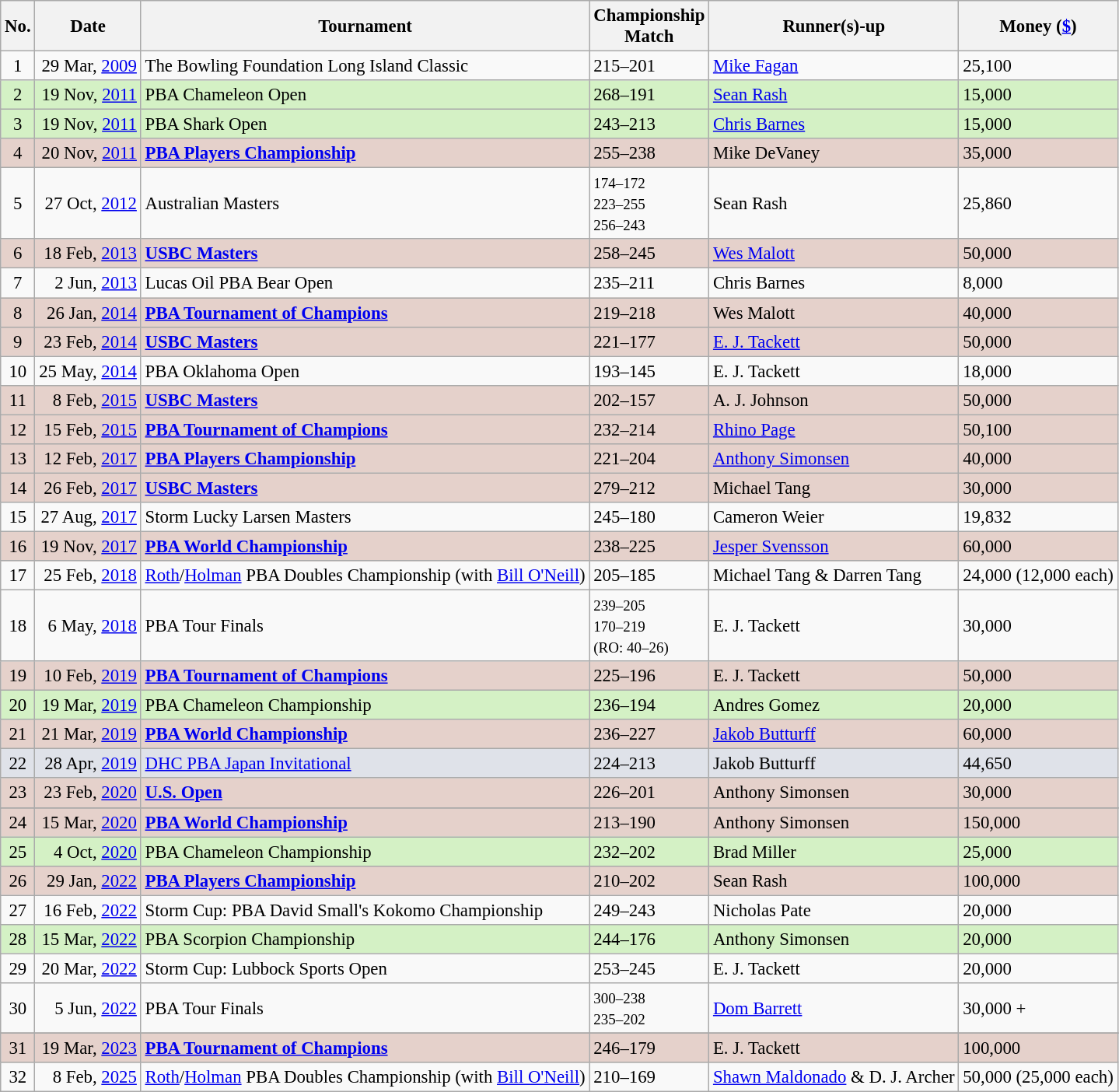<table class="wikitable" style="font-size:95%;">
<tr>
<th>No.</th>
<th>Date</th>
<th>Tournament</th>
<th>Championship<br>Match</th>
<th>Runner(s)-up</th>
<th>Money (<a href='#'>$</a>)</th>
</tr>
<tr>
<td align=center>1</td>
<td align=right>29 Mar, <a href='#'>2009</a></td>
<td>The Bowling Foundation Long Island Classic</td>
<td>215–201</td>
<td> <a href='#'>Mike Fagan</a></td>
<td>25,100</td>
</tr>
<tr style="background:#d4f1c5;">
<td align=center>2</td>
<td align=right>19 Nov, <a href='#'>2011</a></td>
<td>PBA Chameleon Open</td>
<td>268–191</td>
<td> <a href='#'>Sean Rash</a></td>
<td>15,000</td>
</tr>
<tr style="background:#d4f1c5;">
<td align=center>3</td>
<td align=right>19 Nov, <a href='#'>2011</a></td>
<td>PBA Shark Open</td>
<td>243–213</td>
<td> <a href='#'>Chris Barnes</a></td>
<td>15,000</td>
</tr>
<tr style="background:#e5d1cb;">
<td align=center>4</td>
<td align=right>20 Nov, <a href='#'>2011</a></td>
<td><strong><a href='#'>PBA Players Championship</a></strong></td>
<td>255–238</td>
<td> Mike DeVaney</td>
<td>35,000</td>
</tr>
<tr>
<td align=center>5</td>
<td align=right>27 Oct, <a href='#'>2012</a></td>
<td>Australian Masters</td>
<td><small>174–172<br>223–255<br>256–243</small></td>
<td> Sean Rash</td>
<td>25,860</td>
</tr>
<tr style="background:#e5d1cb;">
<td align=center>6</td>
<td align=right>18 Feb, <a href='#'>2013</a></td>
<td><strong><a href='#'>USBC Masters</a></strong></td>
<td>258–245</td>
<td> <a href='#'>Wes Malott</a></td>
<td>50,000</td>
</tr>
<tr>
<td align=center>7</td>
<td align=right>2 Jun, <a href='#'>2013</a></td>
<td>Lucas Oil PBA Bear Open</td>
<td>235–211</td>
<td> Chris Barnes</td>
<td>8,000</td>
</tr>
<tr style="background:#e5d1cb;">
<td align=center>8</td>
<td align=right>26 Jan, <a href='#'>2014</a></td>
<td><strong><a href='#'>PBA Tournament of Champions</a></strong></td>
<td>219–218</td>
<td> Wes Malott</td>
<td>40,000</td>
</tr>
<tr style="background:#e5d1cb;">
<td align=center>9</td>
<td align=right>23 Feb, <a href='#'>2014</a></td>
<td><strong><a href='#'>USBC Masters</a></strong></td>
<td>221–177</td>
<td> <a href='#'>E. J. Tackett</a></td>
<td>50,000</td>
</tr>
<tr>
<td align=center>10</td>
<td align=right>25 May, <a href='#'>2014</a></td>
<td>PBA Oklahoma Open</td>
<td>193–145</td>
<td> E. J. Tackett</td>
<td>18,000</td>
</tr>
<tr style="background:#e5d1cb;">
<td align=center>11</td>
<td align=right>8 Feb, <a href='#'>2015</a></td>
<td><strong><a href='#'>USBC Masters</a></strong></td>
<td>202–157</td>
<td> A. J. Johnson</td>
<td>50,000</td>
</tr>
<tr style="background:#e5d1cb;">
<td align=center>12</td>
<td align=right>15 Feb, <a href='#'>2015</a></td>
<td><strong><a href='#'>PBA Tournament of Champions</a></strong></td>
<td>232–214</td>
<td> <a href='#'>Rhino Page</a></td>
<td>50,100</td>
</tr>
<tr style="background:#e5d1cb;">
<td align=center>13</td>
<td align=right>12 Feb, <a href='#'>2017</a></td>
<td><strong><a href='#'>PBA Players Championship</a></strong></td>
<td>221–204</td>
<td> <a href='#'>Anthony Simonsen</a></td>
<td>40,000</td>
</tr>
<tr style="background:#e5d1cb;">
<td align=center>14</td>
<td align=right>26 Feb, <a href='#'>2017</a></td>
<td><strong><a href='#'>USBC Masters</a></strong></td>
<td>279–212</td>
<td> Michael Tang</td>
<td>30,000</td>
</tr>
<tr>
<td align=center>15</td>
<td align=right>27 Aug, <a href='#'>2017</a></td>
<td>Storm Lucky Larsen Masters</td>
<td>245–180</td>
<td> Cameron Weier</td>
<td>19,832</td>
</tr>
<tr style="background:#e5d1cb;">
<td align=center>16</td>
<td align=right>19 Nov, <a href='#'>2017</a></td>
<td><strong><a href='#'>PBA World Championship</a></strong></td>
<td>238–225</td>
<td> <a href='#'>Jesper Svensson</a></td>
<td>60,000</td>
</tr>
<tr>
<td align=center>17</td>
<td align=right>25 Feb, <a href='#'>2018</a></td>
<td><a href='#'>Roth</a>/<a href='#'>Holman</a> PBA Doubles Championship (with <a href='#'>Bill O'Neill</a>)</td>
<td>205–185</td>
<td> Michael Tang &  Darren Tang</td>
<td>24,000 (12,000 each)</td>
</tr>
<tr>
<td align=center>18</td>
<td align=right>6 May, <a href='#'>2018</a></td>
<td>PBA Tour Finals</td>
<td><small>239–205<br>170–219<br>(RO: 40–26)</small></td>
<td> E. J. Tackett</td>
<td>30,000</td>
</tr>
<tr style="background:#e5d1cb;">
<td align=center>19</td>
<td align=right>10 Feb, <a href='#'>2019</a></td>
<td><strong><a href='#'>PBA Tournament of Champions</a></strong></td>
<td>225–196</td>
<td> E. J. Tackett</td>
<td>50,000</td>
</tr>
<tr style="background:#d4f1c5;">
<td align=center>20</td>
<td align=right>19 Mar, <a href='#'>2019</a></td>
<td>PBA Chameleon Championship</td>
<td>236–194</td>
<td> Andres Gomez</td>
<td>20,000</td>
</tr>
<tr style="background:#e5d1cb;">
<td align=center>21</td>
<td align=right>21 Mar, <a href='#'>2019</a></td>
<td><strong><a href='#'>PBA World Championship</a></strong></td>
<td>236–227</td>
<td> <a href='#'>Jakob Butturff</a></td>
<td>60,000</td>
</tr>
<tr style="background:#dfe2e9;">
<td align=center>22</td>
<td align=right>28 Apr, <a href='#'>2019</a></td>
<td><a href='#'>DHC PBA Japan Invitational</a></td>
<td>224–213</td>
<td> Jakob Butturff</td>
<td>44,650</td>
</tr>
<tr style="background:#e5d1cb;">
<td align=center>23</td>
<td align=right>23 Feb, <a href='#'>2020</a></td>
<td><strong><a href='#'>U.S. Open</a></strong></td>
<td>226–201</td>
<td> Anthony Simonsen</td>
<td>30,000</td>
</tr>
<tr style="background:#dfe2e9;">
</tr>
<tr style="background:#e5d1cb;">
<td align=center>24</td>
<td align=right>15 Mar, <a href='#'>2020</a></td>
<td><strong><a href='#'>PBA World Championship</a></strong></td>
<td>213–190</td>
<td> Anthony Simonsen</td>
<td>150,000</td>
</tr>
<tr style="background:#d4f1c5;">
<td align=center>25</td>
<td align=right>4 Oct, <a href='#'>2020</a></td>
<td>PBA Chameleon Championship</td>
<td>232–202</td>
<td> Brad Miller</td>
<td>25,000</td>
</tr>
<tr style="background:#e5d1cb;">
<td align=center>26</td>
<td align=right>29 Jan, <a href='#'>2022</a></td>
<td><strong><a href='#'>PBA Players Championship</a></strong></td>
<td>210–202</td>
<td> Sean Rash</td>
<td>100,000</td>
</tr>
<tr>
<td align=center>27</td>
<td align=right>16 Feb, <a href='#'>2022</a></td>
<td>Storm Cup: PBA David Small's Kokomo Championship</td>
<td>249–243</td>
<td> Nicholas Pate</td>
<td>20,000</td>
</tr>
<tr style="background:#d4f1c5;">
<td align=center>28</td>
<td align=right>15 Mar, <a href='#'>2022</a></td>
<td>PBA Scorpion Championship</td>
<td>244–176</td>
<td> Anthony Simonsen</td>
<td>20,000</td>
</tr>
<tr>
<td align=center>29</td>
<td align=right>20 Mar, <a href='#'>2022</a></td>
<td>Storm Cup: Lubbock Sports Open</td>
<td>253–245</td>
<td> E. J. Tackett</td>
<td>20,000</td>
</tr>
<tr>
<td align=center>30</td>
<td align=right>5 Jun, <a href='#'>2022</a></td>
<td>PBA Tour Finals</td>
<td><small>300–238<br>235–202</small></td>
<td> <a href='#'>Dom Barrett</a></td>
<td>30,000 +</td>
</tr>
<tr>
</tr>
<tr style="background:#e5d1cb;">
<td align=center>31</td>
<td align=right>19 Mar, <a href='#'>2023</a></td>
<td><strong><a href='#'>PBA Tournament of Champions</a></strong></td>
<td>246–179</td>
<td> E. J. Tackett</td>
<td>100,000</td>
</tr>
<tr>
<td align=center>32</td>
<td align=right>8 Feb, <a href='#'>2025</a></td>
<td><a href='#'>Roth</a>/<a href='#'>Holman</a> PBA Doubles Championship (with <a href='#'>Bill O'Neill</a>)</td>
<td>210–169</td>
<td> <a href='#'>Shawn Maldonado</a> &  D. J. Archer</td>
<td>50,000 (25,000 each)</td>
</tr>
</table>
